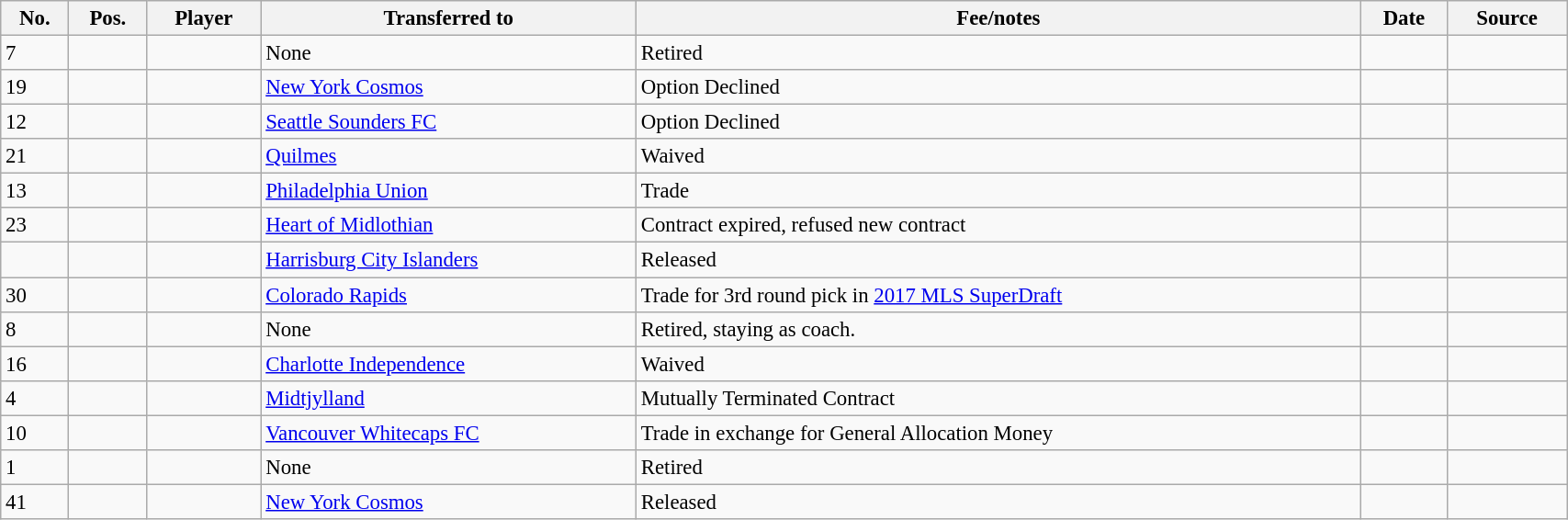<table class="wikitable sortable" style="width:90%; text-align:center; font-size:95%; text-align:left;">
<tr>
<th><strong>No.</strong></th>
<th><strong>Pos.</strong></th>
<th><strong>Player</strong></th>
<th><strong>Transferred to</strong></th>
<th><strong>Fee/notes</strong></th>
<th><strong>Date</strong></th>
<th><strong>Source</strong></th>
</tr>
<tr>
<td>7</td>
<td align=center></td>
<td></td>
<td>None</td>
<td>Retired</td>
<td></td>
<td></td>
</tr>
<tr>
<td>19</td>
<td align=center></td>
<td></td>
<td> <a href='#'>New York Cosmos</a></td>
<td>Option Declined</td>
<td></td>
<td></td>
</tr>
<tr>
<td>12</td>
<td align=center></td>
<td></td>
<td> <a href='#'>Seattle Sounders FC</a></td>
<td>Option Declined</td>
<td></td>
<td></td>
</tr>
<tr>
<td>21</td>
<td align=center></td>
<td></td>
<td> <a href='#'>Quilmes</a></td>
<td>Waived</td>
<td></td>
<td></td>
</tr>
<tr>
<td>13</td>
<td align=center></td>
<td></td>
<td> <a href='#'>Philadelphia Union</a></td>
<td>Trade</td>
<td></td>
<td></td>
</tr>
<tr>
<td>23</td>
<td align=center></td>
<td></td>
<td> <a href='#'>Heart of Midlothian</a></td>
<td>Contract expired, refused new contract</td>
<td></td>
<td></td>
</tr>
<tr>
<td></td>
<td align=center></td>
<td></td>
<td> <a href='#'>Harrisburg City Islanders</a></td>
<td>Released</td>
<td></td>
<td></td>
</tr>
<tr>
<td>30</td>
<td align=center></td>
<td></td>
<td> <a href='#'>Colorado Rapids</a></td>
<td>Trade for 3rd round pick in <a href='#'>2017 MLS SuperDraft</a></td>
<td></td>
<td></td>
</tr>
<tr>
<td>8</td>
<td align=center></td>
<td></td>
<td>None</td>
<td>Retired, staying as coach.</td>
<td></td>
<td></td>
</tr>
<tr>
<td>16</td>
<td align=center></td>
<td></td>
<td> <a href='#'>Charlotte Independence</a></td>
<td>Waived</td>
<td></td>
<td></td>
</tr>
<tr>
<td>4</td>
<td align=center></td>
<td></td>
<td> <a href='#'>Midtjylland</a></td>
<td>Mutually Terminated Contract</td>
<td></td>
<td></td>
</tr>
<tr>
<td>10</td>
<td align=center></td>
<td></td>
<td> <a href='#'>Vancouver Whitecaps FC</a></td>
<td>Trade in exchange for General Allocation Money</td>
<td></td>
<td></td>
</tr>
<tr>
<td>1</td>
<td align=center></td>
<td></td>
<td>None</td>
<td>Retired</td>
<td></td>
<td></td>
</tr>
<tr>
<td>41</td>
<td align=center></td>
<td></td>
<td> <a href='#'>New York Cosmos</a></td>
<td>Released</td>
<td></td>
<td></td>
</tr>
</table>
